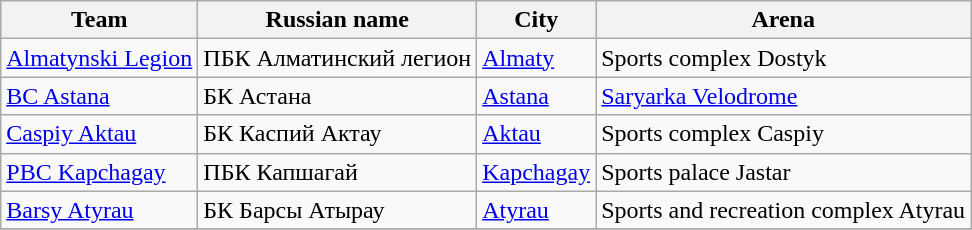<table class="wikitable sortable" style="margin:1em 2em 1em 1em;">
<tr>
<th>Team</th>
<th>Russian name</th>
<th>City</th>
<th>Arena</th>
</tr>
<tr>
<td><a href='#'>Almatynski Legion</a></td>
<td>ПБК Алматинский легион</td>
<td><a href='#'>Almaty</a></td>
<td>Sports complex Dostyk</td>
</tr>
<tr>
<td><a href='#'>BC Astana</a></td>
<td>БК Астана</td>
<td><a href='#'>Astana</a></td>
<td><a href='#'>Saryarka Velodrome</a></td>
</tr>
<tr>
<td><a href='#'>Caspiy Aktau</a></td>
<td>БК Каспий Актау</td>
<td><a href='#'>Aktau</a></td>
<td>Sports complex Caspiy</td>
</tr>
<tr>
<td><a href='#'>PBC Kapchagay</a></td>
<td>ПБК Капшагай</td>
<td><a href='#'>Kapchagay</a></td>
<td>Sports palace Jastar</td>
</tr>
<tr>
<td><a href='#'>Barsy Atyrau</a></td>
<td>БК Барсы Атырау</td>
<td><a href='#'>Atyrau</a></td>
<td>Sports and recreation complex Atyrau</td>
</tr>
<tr>
</tr>
</table>
